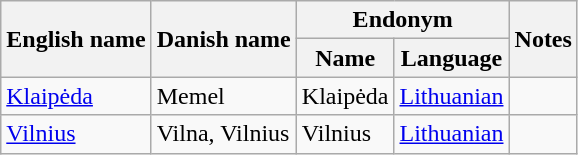<table class="wikitable sortable mw-collapsible">
<tr>
<th rowspan="2">English name</th>
<th rowspan="2">Danish name</th>
<th colspan="2">Endonym</th>
<th rowspan="2">Notes</th>
</tr>
<tr>
<th>Name</th>
<th>Language</th>
</tr>
<tr>
<td><a href='#'>Klaipėda</a></td>
<td>Memel</td>
<td>Klaipėda</td>
<td><a href='#'>Lithuanian</a></td>
<td></td>
</tr>
<tr>
<td><a href='#'>Vilnius</a></td>
<td>Vilna, Vilnius</td>
<td>Vilnius</td>
<td><a href='#'>Lithuanian</a></td>
<td></td>
</tr>
</table>
